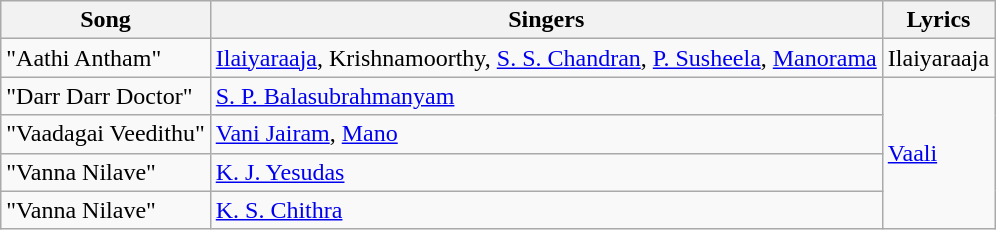<table class="wikitable">
<tr>
<th>Song</th>
<th>Singers</th>
<th>Lyrics</th>
</tr>
<tr>
<td>"Aathi Antham"</td>
<td><a href='#'>Ilaiyaraaja</a>, Krishnamoorthy, <a href='#'>S. S. Chandran</a>, <a href='#'>P. Susheela</a>, <a href='#'>Manorama</a></td>
<td>Ilaiyaraaja</td>
</tr>
<tr>
<td>"Darr Darr Doctor"</td>
<td><a href='#'>S. P. Balasubrahmanyam</a></td>
<td rowspan=4><a href='#'>Vaali</a></td>
</tr>
<tr>
<td>"Vaadagai Veedithu"</td>
<td><a href='#'>Vani Jairam</a>, <a href='#'>Mano</a></td>
</tr>
<tr>
<td>"Vanna Nilave"</td>
<td><a href='#'>K. J. Yesudas</a></td>
</tr>
<tr>
<td>"Vanna Nilave"</td>
<td><a href='#'>K. S. Chithra</a></td>
</tr>
</table>
